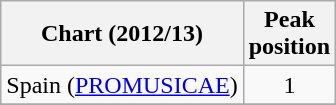<table class="wikitable sortable">
<tr>
<th scope="col">Chart (2012/13)</th>
<th scope="col">Peak<br>position</th>
</tr>
<tr>
<td>Spain (<a href='#'>PROMUSICAE</a>)</td>
<td align="center">1</td>
</tr>
<tr>
</tr>
</table>
